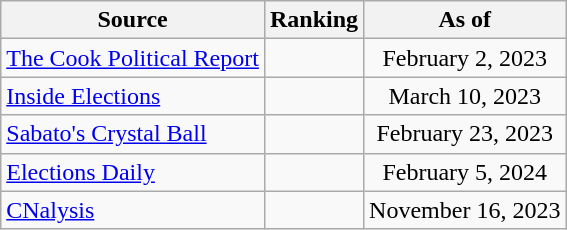<table class="wikitable" style="text-align:center">
<tr>
<th>Source</th>
<th>Ranking</th>
<th>As of</th>
</tr>
<tr>
<td style="text-align:left"><a href='#'>The Cook Political Report</a></td>
<td></td>
<td>February 2, 2023</td>
</tr>
<tr>
<td style="text-align:left"><a href='#'>Inside Elections</a></td>
<td></td>
<td>March 10, 2023</td>
</tr>
<tr>
<td style="text-align:left"><a href='#'>Sabato's Crystal Ball</a></td>
<td></td>
<td>February 23, 2023</td>
</tr>
<tr>
<td style="text-align:left"><a href='#'>Elections Daily</a></td>
<td></td>
<td>February 5, 2024</td>
</tr>
<tr>
<td style="text-align:left"><a href='#'>CNalysis</a></td>
<td></td>
<td>November 16, 2023</td>
</tr>
</table>
